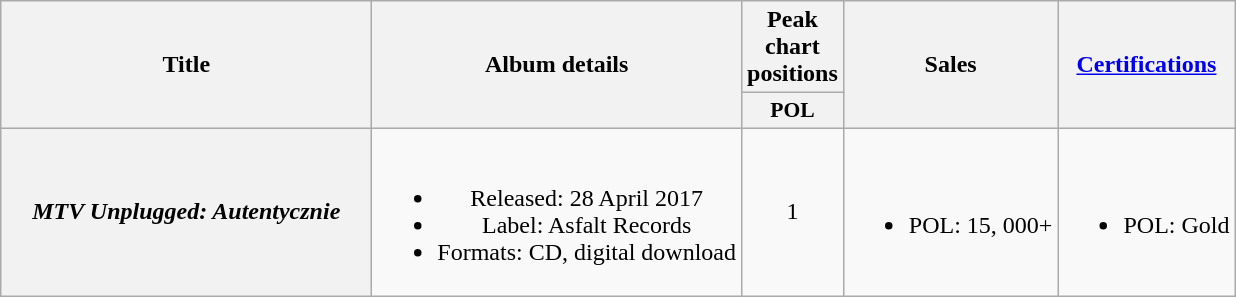<table class="wikitable plainrowheaders" style="text-align:center;">
<tr>
<th scope="col" rowspan="2" style="width:15em;">Title</th>
<th scope="col" rowspan="2">Album details</th>
<th scope="col" colspan="1">Peak chart positions</th>
<th scope="col" rowspan="2">Sales</th>
<th scope="col" rowspan="2"><a href='#'>Certifications</a></th>
</tr>
<tr>
<th scope="col" style="width:3em;font-size:90%;">POL<br></th>
</tr>
<tr>
<th scope="row"><em>MTV Unplugged: Autentycznie</em></th>
<td><br><ul><li>Released: 28 April 2017</li><li>Label: Asfalt Records</li><li>Formats: CD, digital download</li></ul></td>
<td>1</td>
<td><br><ul><li>POL: 15, 000+</li></ul></td>
<td><br><ul><li>POL: Gold</li></ul></td>
</tr>
</table>
